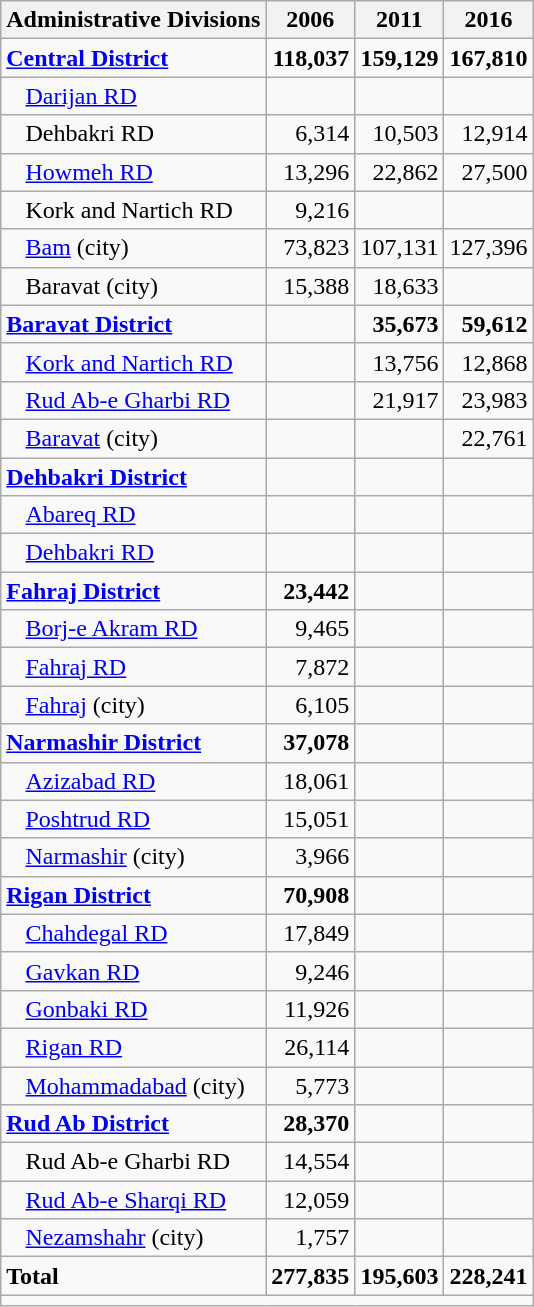<table class="wikitable">
<tr>
<th>Administrative Divisions</th>
<th>2006</th>
<th>2011</th>
<th>2016</th>
</tr>
<tr>
<td><strong><a href='#'>Central District</a></strong></td>
<td style="text-align: right;"><strong>118,037</strong></td>
<td style="text-align: right;"><strong>159,129</strong></td>
<td style="text-align: right;"><strong>167,810</strong></td>
</tr>
<tr>
<td style="padding-left: 1em;"><a href='#'>Darijan RD</a></td>
<td style="text-align: right;"></td>
<td style="text-align: right;"></td>
<td style="text-align: right;"></td>
</tr>
<tr>
<td style="padding-left: 1em;">Dehbakri RD</td>
<td style="text-align: right;">6,314</td>
<td style="text-align: right;">10,503</td>
<td style="text-align: right;">12,914</td>
</tr>
<tr>
<td style="padding-left: 1em;"><a href='#'>Howmeh RD</a></td>
<td style="text-align: right;">13,296</td>
<td style="text-align: right;">22,862</td>
<td style="text-align: right;">27,500</td>
</tr>
<tr>
<td style="padding-left: 1em;">Kork and Nartich RD</td>
<td style="text-align: right;">9,216</td>
<td style="text-align: right;"></td>
<td style="text-align: right;"></td>
</tr>
<tr>
<td style="padding-left: 1em;"><a href='#'>Bam</a> (city)</td>
<td style="text-align: right;">73,823</td>
<td style="text-align: right;">107,131</td>
<td style="text-align: right;">127,396</td>
</tr>
<tr>
<td style="padding-left: 1em;">Baravat (city)</td>
<td style="text-align: right;">15,388</td>
<td style="text-align: right;">18,633</td>
<td style="text-align: right;"></td>
</tr>
<tr>
<td><strong><a href='#'>Baravat District</a></strong></td>
<td style="text-align: right;"></td>
<td style="text-align: right;"><strong>35,673</strong></td>
<td style="text-align: right;"><strong>59,612</strong></td>
</tr>
<tr>
<td style="padding-left: 1em;"><a href='#'>Kork and Nartich RD</a></td>
<td style="text-align: right;"></td>
<td style="text-align: right;">13,756</td>
<td style="text-align: right;">12,868</td>
</tr>
<tr>
<td style="padding-left: 1em;"><a href='#'>Rud Ab-e Gharbi RD</a></td>
<td style="text-align: right;"></td>
<td style="text-align: right;">21,917</td>
<td style="text-align: right;">23,983</td>
</tr>
<tr>
<td style="padding-left: 1em;"><a href='#'>Baravat</a> (city)</td>
<td style="text-align: right;"></td>
<td style="text-align: right;"></td>
<td style="text-align: right;">22,761</td>
</tr>
<tr>
<td><strong><a href='#'>Dehbakri District</a></strong></td>
<td style="text-align: right;"></td>
<td style="text-align: right;"></td>
<td style="text-align: right;"></td>
</tr>
<tr>
<td style="padding-left: 1em;"><a href='#'>Abareq RD</a></td>
<td style="text-align: right;"></td>
<td style="text-align: right;"></td>
<td style="text-align: right;"></td>
</tr>
<tr>
<td style="padding-left: 1em;"><a href='#'>Dehbakri RD</a></td>
<td style="text-align: right;"></td>
<td style="text-align: right;"></td>
<td style="text-align: right;"></td>
</tr>
<tr>
<td><strong><a href='#'>Fahraj District</a></strong></td>
<td style="text-align: right;"><strong>23,442</strong></td>
<td style="text-align: right;"></td>
<td style="text-align: right;"></td>
</tr>
<tr>
<td style="padding-left: 1em;"><a href='#'>Borj-e Akram RD</a></td>
<td style="text-align: right;">9,465</td>
<td style="text-align: right;"></td>
<td style="text-align: right;"></td>
</tr>
<tr>
<td style="padding-left: 1em;"><a href='#'>Fahraj RD</a></td>
<td style="text-align: right;">7,872</td>
<td style="text-align: right;"></td>
<td style="text-align: right;"></td>
</tr>
<tr>
<td style="padding-left: 1em;"><a href='#'>Fahraj</a> (city)</td>
<td style="text-align: right;">6,105</td>
<td style="text-align: right;"></td>
<td style="text-align: right;"></td>
</tr>
<tr>
<td><strong><a href='#'>Narmashir District</a></strong></td>
<td style="text-align: right;"><strong>37,078</strong></td>
<td style="text-align: right;"></td>
<td style="text-align: right;"></td>
</tr>
<tr>
<td style="padding-left: 1em;"><a href='#'>Azizabad RD</a></td>
<td style="text-align: right;">18,061</td>
<td style="text-align: right;"></td>
<td style="text-align: right;"></td>
</tr>
<tr>
<td style="padding-left: 1em;"><a href='#'>Poshtrud RD</a></td>
<td style="text-align: right;">15,051</td>
<td style="text-align: right;"></td>
<td style="text-align: right;"></td>
</tr>
<tr>
<td style="padding-left: 1em;"><a href='#'>Narmashir</a> (city)</td>
<td style="text-align: right;">3,966</td>
<td style="text-align: right;"></td>
<td style="text-align: right;"></td>
</tr>
<tr>
<td><strong><a href='#'>Rigan District</a></strong></td>
<td style="text-align: right;"><strong>70,908</strong></td>
<td style="text-align: right;"></td>
<td style="text-align: right;"></td>
</tr>
<tr>
<td style="padding-left: 1em;"><a href='#'>Chahdegal RD</a></td>
<td style="text-align: right;">17,849</td>
<td style="text-align: right;"></td>
<td style="text-align: right;"></td>
</tr>
<tr>
<td style="padding-left: 1em;"><a href='#'>Gavkan RD</a></td>
<td style="text-align: right;">9,246</td>
<td style="text-align: right;"></td>
<td style="text-align: right;"></td>
</tr>
<tr>
<td style="padding-left: 1em;"><a href='#'>Gonbaki RD</a></td>
<td style="text-align: right;">11,926</td>
<td style="text-align: right;"></td>
<td style="text-align: right;"></td>
</tr>
<tr>
<td style="padding-left: 1em;"><a href='#'>Rigan RD</a></td>
<td style="text-align: right;">26,114</td>
<td style="text-align: right;"></td>
<td style="text-align: right;"></td>
</tr>
<tr>
<td style="padding-left: 1em;"><a href='#'>Mohammadabad</a> (city)</td>
<td style="text-align: right;">5,773</td>
<td style="text-align: right;"></td>
<td style="text-align: right;"></td>
</tr>
<tr>
<td><strong><a href='#'>Rud Ab District</a></strong></td>
<td style="text-align: right;"><strong>28,370</strong></td>
<td style="text-align: right;"></td>
<td style="text-align: right;"></td>
</tr>
<tr>
<td style="padding-left: 1em;">Rud Ab-e Gharbi RD</td>
<td style="text-align: right;">14,554</td>
<td style="text-align: right;"></td>
<td style="text-align: right;"></td>
</tr>
<tr>
<td style="padding-left: 1em;"><a href='#'>Rud Ab-e Sharqi RD</a></td>
<td style="text-align: right;">12,059</td>
<td style="text-align: right;"></td>
<td style="text-align: right;"></td>
</tr>
<tr>
<td style="padding-left: 1em;"><a href='#'>Nezamshahr</a> (city)</td>
<td style="text-align: right;">1,757</td>
<td style="text-align: right;"></td>
<td style="text-align: right;"></td>
</tr>
<tr>
<td><strong>Total</strong></td>
<td style="text-align: right;"><strong>277,835</strong></td>
<td style="text-align: right;"><strong>195,603</strong></td>
<td style="text-align: right;"><strong>228,241</strong></td>
</tr>
<tr>
<td colspan=4></td>
</tr>
</table>
